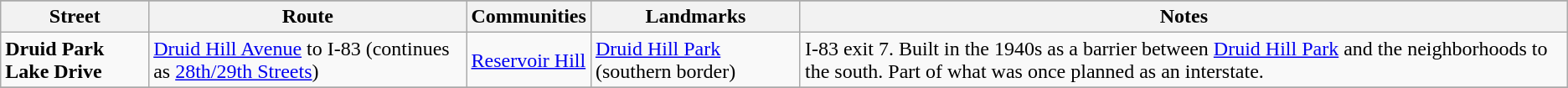<table class="wikitable">
<tr style="background-color:#DDDDDD;text-align:center;">
</tr>
<tr>
<th>Street</th>
<th>Route</th>
<th>Communities</th>
<th>Landmarks</th>
<th>Notes</th>
</tr>
<tr>
<td><strong>Druid Park Lake Drive</strong></td>
<td><a href='#'>Druid Hill Avenue</a> to I-83 (continues as <a href='#'>28th/29th Streets</a>)</td>
<td><a href='#'>Reservoir Hill</a></td>
<td><a href='#'>Druid Hill Park</a> (southern border)</td>
<td>I-83 exit 7. Built in the 1940s as a barrier between <a href='#'>Druid Hill Park</a> and the neighborhoods to the south. Part of what was once planned as an interstate.</td>
</tr>
<tr>
</tr>
</table>
